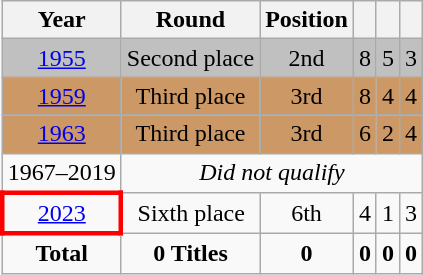<table class="wikitable" style="text-align: center;">
<tr>
<th>Year</th>
<th>Round</th>
<th>Position</th>
<th></th>
<th></th>
<th></th>
</tr>
<tr bgcolor=Silver>
<td> <a href='#'>1955</a></td>
<td>Second place</td>
<td>2nd</td>
<td>8</td>
<td>5</td>
<td>3</td>
</tr>
<tr bgcolor=cc9966>
<td> <a href='#'>1959</a></td>
<td>Third place</td>
<td>3rd</td>
<td>8</td>
<td>4</td>
<td>4</td>
</tr>
<tr bgcolor=cc9966>
<td> <a href='#'>1963</a></td>
<td>Third place</td>
<td>3rd</td>
<td>6</td>
<td>2</td>
<td>4</td>
</tr>
<tr>
<td>1967–2019</td>
<td colspan="5" rowspan="1"><em>Did not qualify</em></td>
</tr>
<tr>
<td style="border: 3px solid red"> <a href='#'>2023</a></td>
<td>Sixth place</td>
<td>6th</td>
<td>4</td>
<td>1</td>
<td>3</td>
</tr>
<tr>
<td colspan=1><strong>Total</strong></td>
<td><strong>0 Titles</strong></td>
<td><strong>0</strong></td>
<td><strong>0</strong></td>
<td><strong>0</strong></td>
<td><strong>0</strong></td>
</tr>
</table>
